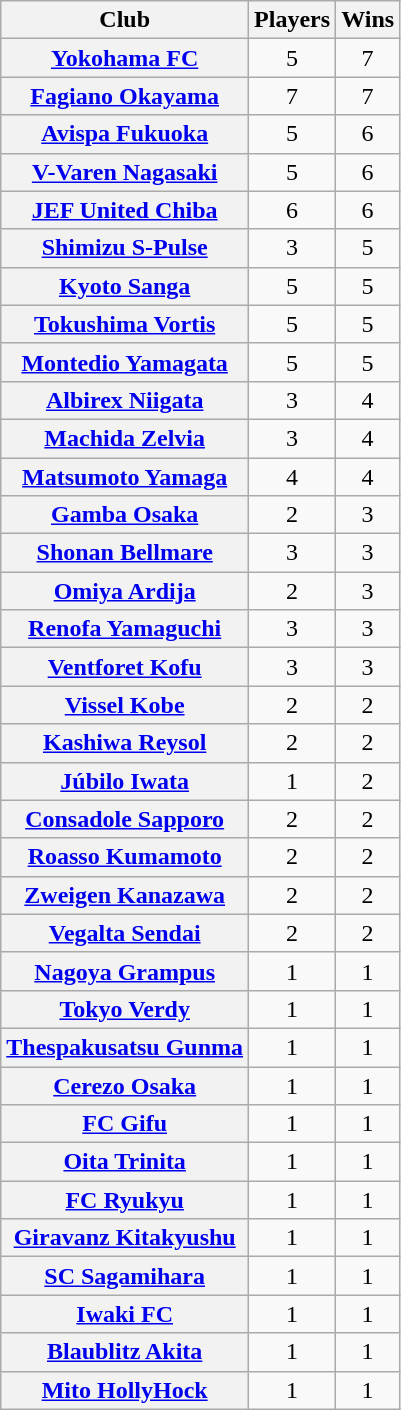<table class="wikitable sortable plainrowheaders" style=text-align:center>
<tr>
<th scope=col>Club</th>
<th scope=col>Players</th>
<th scope=col>Wins</th>
</tr>
<tr>
<th scope=row><a href='#'>Yokohama FC</a></th>
<td>5</td>
<td>7</td>
</tr>
<tr>
<th scope=row><a href='#'>Fagiano Okayama</a></th>
<td>7</td>
<td>7</td>
</tr>
<tr>
<th scope=row><a href='#'>Avispa Fukuoka</a></th>
<td>5</td>
<td>6</td>
</tr>
<tr>
<th scope=row><a href='#'>V-Varen Nagasaki</a></th>
<td>5</td>
<td>6</td>
</tr>
<tr>
<th scope=row><a href='#'>JEF United Chiba</a></th>
<td>6</td>
<td>6</td>
</tr>
<tr>
<th scope=row><a href='#'>Shimizu S-Pulse</a></th>
<td>3</td>
<td>5</td>
</tr>
<tr>
<th scope=row><a href='#'>Kyoto Sanga</a></th>
<td>5</td>
<td>5</td>
</tr>
<tr>
<th scope=row><a href='#'>Tokushima Vortis</a></th>
<td>5</td>
<td>5</td>
</tr>
<tr>
<th scope=row><a href='#'>Montedio Yamagata</a></th>
<td>5</td>
<td>5</td>
</tr>
<tr>
<th scope=row><a href='#'>Albirex Niigata</a></th>
<td>3</td>
<td>4</td>
</tr>
<tr>
<th scope=row><a href='#'>Machida Zelvia</a></th>
<td>3</td>
<td>4</td>
</tr>
<tr>
<th scope=row><a href='#'>Matsumoto Yamaga</a></th>
<td>4</td>
<td>4</td>
</tr>
<tr>
<th scope=row><a href='#'>Gamba Osaka</a></th>
<td>2</td>
<td>3</td>
</tr>
<tr>
<th scope=row><a href='#'>Shonan Bellmare</a></th>
<td>3</td>
<td>3</td>
</tr>
<tr>
<th scope=row><a href='#'>Omiya Ardija</a></th>
<td>2</td>
<td>3</td>
</tr>
<tr>
<th scope=row><a href='#'>Renofa Yamaguchi</a></th>
<td>3</td>
<td>3</td>
</tr>
<tr>
<th scope=row><a href='#'>Ventforet Kofu</a></th>
<td>3</td>
<td>3</td>
</tr>
<tr>
<th scope=row><a href='#'>Vissel Kobe</a></th>
<td>2</td>
<td>2</td>
</tr>
<tr>
<th scope=row><a href='#'>Kashiwa Reysol</a></th>
<td>2</td>
<td>2</td>
</tr>
<tr>
<th scope=row><a href='#'>Júbilo Iwata</a></th>
<td>1</td>
<td>2</td>
</tr>
<tr>
<th scope=row><a href='#'>Consadole Sapporo</a></th>
<td>2</td>
<td>2</td>
</tr>
<tr>
<th scope=row><a href='#'>Roasso Kumamoto</a></th>
<td>2</td>
<td>2</td>
</tr>
<tr>
<th scope=row><a href='#'>Zweigen Kanazawa</a></th>
<td>2</td>
<td>2</td>
</tr>
<tr>
<th scope=row><a href='#'>Vegalta Sendai</a></th>
<td>2</td>
<td>2</td>
</tr>
<tr>
<th scope=row><a href='#'>Nagoya Grampus</a></th>
<td>1</td>
<td>1</td>
</tr>
<tr>
<th scope=row><a href='#'>Tokyo Verdy</a></th>
<td>1</td>
<td>1</td>
</tr>
<tr>
<th scope=row><a href='#'>Thespakusatsu Gunma</a></th>
<td>1</td>
<td>1</td>
</tr>
<tr>
<th scope=row><a href='#'>Cerezo Osaka</a></th>
<td>1</td>
<td>1</td>
</tr>
<tr>
<th scope=row><a href='#'>FC Gifu</a></th>
<td>1</td>
<td>1</td>
</tr>
<tr>
<th scope=row><a href='#'>Oita Trinita</a></th>
<td>1</td>
<td>1</td>
</tr>
<tr>
<th scope=row><a href='#'>FC Ryukyu</a></th>
<td>1</td>
<td>1</td>
</tr>
<tr>
<th scope=row><a href='#'>Giravanz Kitakyushu</a></th>
<td>1</td>
<td>1</td>
</tr>
<tr>
<th scope=row><a href='#'>SC Sagamihara</a></th>
<td>1</td>
<td>1</td>
</tr>
<tr>
<th scope=row><a href='#'>Iwaki FC</a></th>
<td>1</td>
<td>1</td>
</tr>
<tr>
<th scope=row><a href='#'>Blaublitz Akita</a></th>
<td>1</td>
<td>1</td>
</tr>
<tr>
<th scope=row><a href='#'>Mito HollyHock</a></th>
<td>1</td>
<td>1</td>
</tr>
</table>
